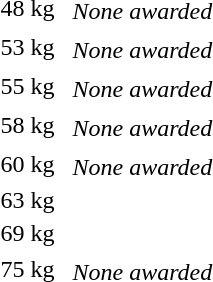<table>
<tr>
<td rowspan=2>48 kg</td>
<td rowspan=2></td>
<td rowspan=2></td>
<td></td>
</tr>
<tr>
<td><em>None awarded</em></td>
</tr>
<tr>
<td rowspan=2>53 kg</td>
<td rowspan=2></td>
<td rowspan=2></td>
<td></td>
</tr>
<tr>
<td><em>None awarded</em></td>
</tr>
<tr>
<td rowspan=2>55 kg</td>
<td rowspan=2></td>
<td rowspan=2></td>
<td></td>
</tr>
<tr>
<td><em>None awarded</em></td>
</tr>
<tr>
<td rowspan=2>58 kg</td>
<td rowspan=2></td>
<td rowspan=2></td>
<td></td>
</tr>
<tr>
<td><em>None awarded</em></td>
</tr>
<tr>
<td rowspan=2>60 kg</td>
<td rowspan=2></td>
<td rowspan=2></td>
<td></td>
</tr>
<tr>
<td><em>None awarded</em></td>
</tr>
<tr>
<td rowspan=2>63 kg</td>
<td rowspan=2></td>
<td rowspan=2></td>
<td></td>
</tr>
<tr>
<td></td>
</tr>
<tr>
<td rowspan=2>69 kg</td>
<td rowspan=2></td>
<td rowspan=2></td>
<td></td>
</tr>
<tr>
<td></td>
</tr>
<tr>
<td rowspan=2>75 kg</td>
<td rowspan=2></td>
<td rowspan=2></td>
<td></td>
</tr>
<tr>
<td><em>None awarded</em></td>
</tr>
</table>
